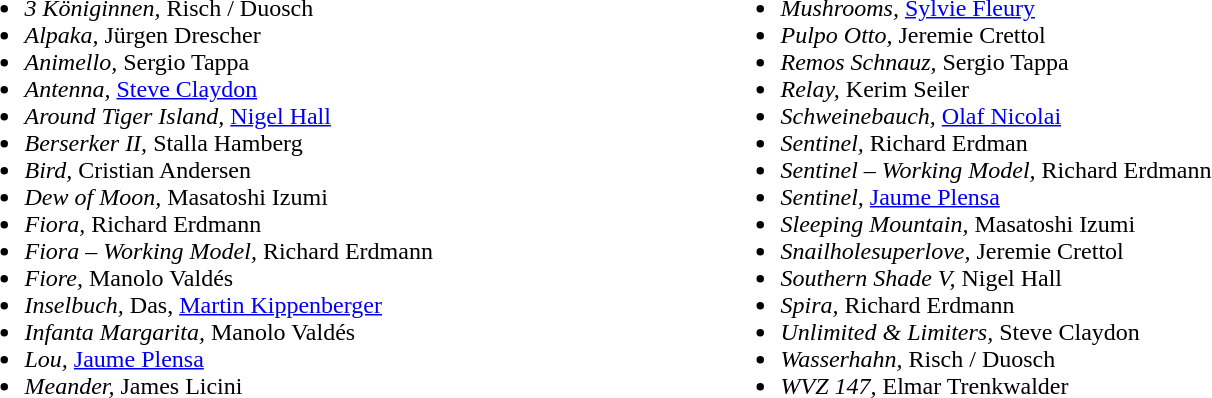<table>
<tr>
<td width="500" valign="top"><br><ul><li><em>3 Königinnen,</em> Risch / Duosch</li><li><em>Alpaka,</em> Jürgen Drescher</li><li><em>Animello,</em> Sergio Tappa</li><li><em>Antenna,</em> <a href='#'>Steve Claydon</a></li><li><em>Around Tiger Island,</em> <a href='#'>Nigel Hall</a></li><li><em>Berserker II,</em> Stalla Hamberg</li><li><em>Bird,</em> Cristian Andersen</li><li><em>Dew of Moon,</em> Masatoshi Izumi</li><li><em>Fiora,</em> Richard Erdmann</li><li><em>Fiora – Working Model,</em> Richard Erdmann</li><li><em>Fiore,</em> Manolo Valdés</li><li><em>Inselbuch,</em> Das, <a href='#'>Martin Kippenberger</a></li><li><em>Infanta Margarita,</em> Manolo Valdés</li><li><em>Lou,</em> <a href='#'>Jaume Plensa</a></li><li><em>Meander,</em> James Licini</li></ul></td>
<td><br><ul><li><em>Mushrooms,</em> <a href='#'>Sylvie Fleury</a></li><li><em>Pulpo Otto,</em> Jeremie Crettol</li><li><em>Remos Schnauz,</em> Sergio Tappa</li><li><em>Relay,</em> Kerim Seiler</li><li><em>Schweinebauch,</em> <a href='#'>Olaf Nicolai</a></li><li><em>Sentinel,</em> Richard Erdman</li><li><em>Sentinel – Working Model,</em> Richard Erdmann</li><li><em>Sentinel,</em> <a href='#'>Jaume Plensa</a></li><li><em>Sleeping Mountain,</em> Masatoshi Izumi</li><li><em>Snailholesuperlove,</em> Jeremie Crettol</li><li><em>Southern Shade V,</em> Nigel Hall</li><li><em>Spira,</em> Richard Erdmann</li><li><em>Unlimited & Limiters,</em> Steve Claydon</li><li><em>Wasserhahn,</em> Risch / Duosch</li><li><em>WVZ 147,</em> Elmar Trenkwalder</li></ul></td>
</tr>
</table>
